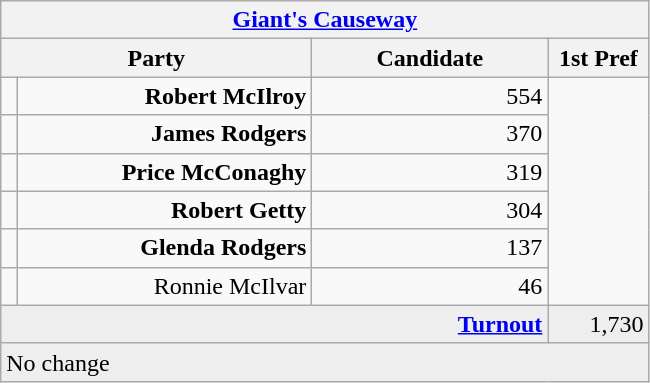<table class="wikitable">
<tr>
<th colspan="4" align="center"><a href='#'>Giant's Causeway</a></th>
</tr>
<tr>
<th colspan="2" align="center" width=200>Party</th>
<th width=150>Candidate</th>
<th width=60>1st Pref</th>
</tr>
<tr>
<td></td>
<td align="right"><strong>Robert McIlroy</strong></td>
<td align="right">554</td>
</tr>
<tr>
<td></td>
<td align="right"><strong>James Rodgers</strong></td>
<td align="right">370</td>
</tr>
<tr>
<td></td>
<td align="right"><strong>Price McConaghy</strong></td>
<td align="right">319</td>
</tr>
<tr>
<td></td>
<td align="right"><strong>Robert Getty</strong></td>
<td align="right">304</td>
</tr>
<tr>
<td></td>
<td align="right"><strong>Glenda Rodgers</strong></td>
<td align="right">137</td>
</tr>
<tr>
<td></td>
<td align="right">Ronnie McIlvar</td>
<td align="right">46</td>
</tr>
<tr bgcolor="EEEEEE">
<td colspan=3 align="right"><strong><a href='#'>Turnout</a></strong></td>
<td align="right">1,730</td>
</tr>
<tr bgcolor="EEEEEE">
<td colspan=4>No change</td>
</tr>
</table>
